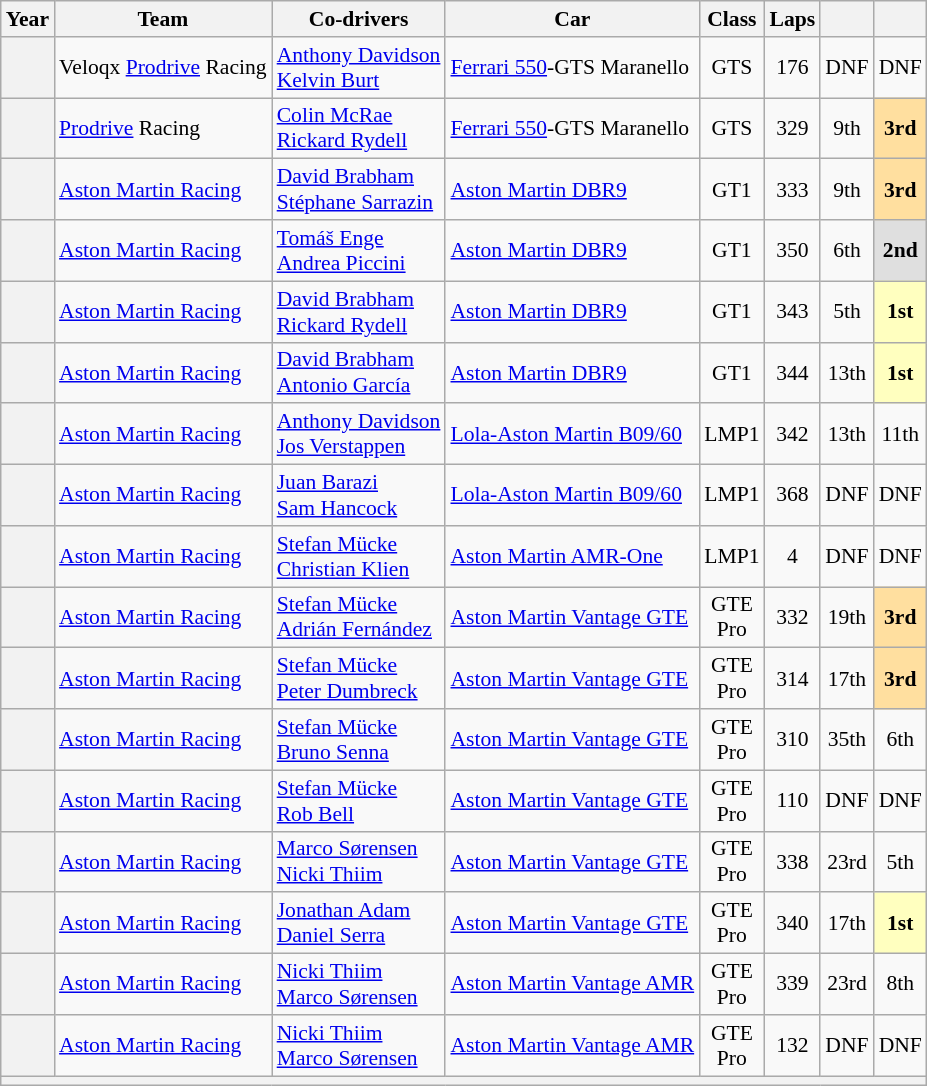<table class="wikitable" style="text-align:center; font-size:90%">
<tr>
<th>Year</th>
<th>Team</th>
<th>Co-drivers</th>
<th>Car</th>
<th>Class</th>
<th>Laps</th>
<th></th>
<th></th>
</tr>
<tr>
<th></th>
<td align="left" nowrap> Veloqx <a href='#'>Prodrive</a> Racing</td>
<td align="left" nowrap> <a href='#'>Anthony Davidson</a><br> <a href='#'>Kelvin Burt</a></td>
<td align="left" nowrap><a href='#'>Ferrari 550</a>-GTS Maranello</td>
<td>GTS</td>
<td>176</td>
<td>DNF</td>
<td>DNF</td>
</tr>
<tr>
<th></th>
<td align="left"> <a href='#'>Prodrive</a> Racing</td>
<td align="left"> <a href='#'>Colin McRae</a><br> <a href='#'>Rickard Rydell</a></td>
<td align="left"><a href='#'>Ferrari 550</a>-GTS Maranello</td>
<td>GTS</td>
<td>329</td>
<td>9th</td>
<td style="background:#FFDF9F;"><strong>3rd</strong></td>
</tr>
<tr>
<th></th>
<td align="left"> <a href='#'>Aston Martin Racing</a></td>
<td align="left" nowrap> <a href='#'>David Brabham</a><br> <a href='#'>Stéphane Sarrazin</a></td>
<td align="left"><a href='#'>Aston Martin DBR9</a></td>
<td>GT1</td>
<td>333</td>
<td>9th</td>
<td style="background:#FFDF9F;"><strong>3rd</strong></td>
</tr>
<tr>
<th></th>
<td align="left"> <a href='#'>Aston Martin Racing</a></td>
<td align="left"> <a href='#'>Tomáš Enge</a><br> <a href='#'>Andrea Piccini</a></td>
<td align="left"><a href='#'>Aston Martin DBR9</a></td>
<td>GT1</td>
<td>350</td>
<td>6th</td>
<td style="background:#DFDFDF;"><strong>2nd</strong></td>
</tr>
<tr>
<th></th>
<td align="left"> <a href='#'>Aston Martin Racing</a></td>
<td align="left"> <a href='#'>David Brabham</a><br> <a href='#'>Rickard Rydell</a></td>
<td align="left"><a href='#'>Aston Martin DBR9</a></td>
<td>GT1</td>
<td>343</td>
<td>5th</td>
<td style="background:#FFFFBF;"><strong>1st</strong></td>
</tr>
<tr>
<th></th>
<td align="left"> <a href='#'>Aston Martin Racing</a></td>
<td align="left"> <a href='#'>David Brabham</a><br> <a href='#'>Antonio García</a></td>
<td align="left"><a href='#'>Aston Martin DBR9</a></td>
<td>GT1</td>
<td>344</td>
<td>13th</td>
<td style="background:#FFFFBF;"><strong>1st</strong></td>
</tr>
<tr>
<th></th>
<td align="left"> <a href='#'>Aston Martin Racing</a></td>
<td align="left"> <a href='#'>Anthony Davidson</a><br> <a href='#'>Jos Verstappen</a></td>
<td align="left"><a href='#'>Lola-Aston Martin B09/60</a></td>
<td>LMP1</td>
<td>342</td>
<td>13th</td>
<td>11th</td>
</tr>
<tr>
<th></th>
<td align="left"> <a href='#'>Aston Martin Racing</a></td>
<td align="left"> <a href='#'>Juan Barazi</a><br> <a href='#'>Sam Hancock</a></td>
<td align="left"><a href='#'>Lola-Aston Martin B09/60</a></td>
<td>LMP1</td>
<td>368</td>
<td>DNF</td>
<td>DNF</td>
</tr>
<tr>
<th></th>
<td align="left"> <a href='#'>Aston Martin Racing</a></td>
<td align="left"> <a href='#'>Stefan Mücke</a><br> <a href='#'>Christian Klien</a></td>
<td align="left"><a href='#'>Aston Martin AMR-One</a></td>
<td>LMP1</td>
<td>4</td>
<td>DNF</td>
<td>DNF</td>
</tr>
<tr>
<th></th>
<td align="left"> <a href='#'>Aston Martin Racing</a></td>
<td align="left"> <a href='#'>Stefan Mücke</a><br> <a href='#'>Adrián Fernández</a></td>
<td align="left"><a href='#'>Aston Martin Vantage GTE</a></td>
<td>GTE<br>Pro</td>
<td>332</td>
<td>19th</td>
<td style="background:#FFDF9F;"><strong>3rd</strong></td>
</tr>
<tr>
<th></th>
<td align="left"> <a href='#'>Aston Martin Racing</a></td>
<td align="left"> <a href='#'>Stefan Mücke</a><br> <a href='#'>Peter Dumbreck</a></td>
<td align="left"><a href='#'>Aston Martin Vantage GTE</a></td>
<td>GTE<br>Pro</td>
<td>314</td>
<td>17th</td>
<td style="background:#FFDF9F;"><strong>3rd</strong></td>
</tr>
<tr>
<th></th>
<td align="left"> <a href='#'>Aston Martin Racing</a></td>
<td align="left"> <a href='#'>Stefan Mücke</a><br> <a href='#'>Bruno Senna</a></td>
<td align="left"><a href='#'>Aston Martin Vantage GTE</a></td>
<td>GTE<br>Pro</td>
<td>310</td>
<td>35th</td>
<td>6th</td>
</tr>
<tr>
<th></th>
<td align="left"> <a href='#'>Aston Martin Racing</a></td>
<td align="left"> <a href='#'>Stefan Mücke</a><br> <a href='#'>Rob Bell</a></td>
<td align="left"><a href='#'>Aston Martin Vantage GTE</a></td>
<td>GTE<br>Pro</td>
<td>110</td>
<td>DNF</td>
<td>DNF</td>
</tr>
<tr>
<th></th>
<td align="left"> <a href='#'>Aston Martin Racing</a></td>
<td align="left"> <a href='#'>Marco Sørensen</a><br> <a href='#'>Nicki Thiim</a></td>
<td align="left"><a href='#'>Aston Martin Vantage GTE</a></td>
<td>GTE<br>Pro</td>
<td>338</td>
<td>23rd</td>
<td>5th</td>
</tr>
<tr>
<th></th>
<td align="left"> <a href='#'>Aston Martin Racing</a></td>
<td align="left"> <a href='#'>Jonathan Adam</a><br> <a href='#'>Daniel Serra</a></td>
<td align="left"><a href='#'>Aston Martin Vantage GTE</a></td>
<td>GTE<br>Pro</td>
<td>340</td>
<td>17th</td>
<td style="background:#FFFFBF;"><strong>1st</strong></td>
</tr>
<tr>
<th></th>
<td align="left"> <a href='#'>Aston Martin Racing</a></td>
<td align="left"> <a href='#'>Nicki Thiim</a><br> <a href='#'>Marco Sørensen</a></td>
<td align="left"><a href='#'>Aston Martin Vantage AMR</a></td>
<td>GTE<br>Pro</td>
<td>339</td>
<td>23rd</td>
<td>8th</td>
</tr>
<tr>
<th></th>
<td align="left"> <a href='#'>Aston Martin Racing</a></td>
<td align="left"> <a href='#'>Nicki Thiim</a><br> <a href='#'>Marco Sørensen</a></td>
<td align="left"><a href='#'>Aston Martin Vantage AMR</a></td>
<td>GTE<br>Pro</td>
<td>132</td>
<td>DNF</td>
<td>DNF</td>
</tr>
<tr>
<th colspan="8"></th>
</tr>
</table>
